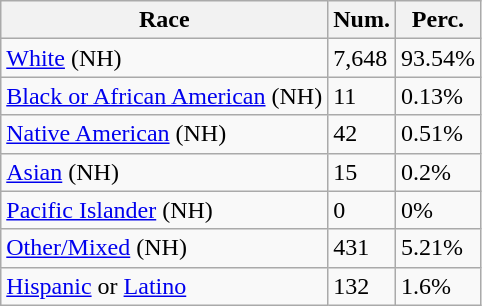<table class="wikitable">
<tr>
<th>Race</th>
<th>Num.</th>
<th>Perc.</th>
</tr>
<tr>
<td><a href='#'>White</a> (NH)</td>
<td>7,648</td>
<td>93.54%</td>
</tr>
<tr>
<td><a href='#'>Black or African American</a> (NH)</td>
<td>11</td>
<td>0.13%</td>
</tr>
<tr>
<td><a href='#'>Native American</a> (NH)</td>
<td>42</td>
<td>0.51%</td>
</tr>
<tr>
<td><a href='#'>Asian</a> (NH)</td>
<td>15</td>
<td>0.2%</td>
</tr>
<tr>
<td><a href='#'>Pacific Islander</a> (NH)</td>
<td>0</td>
<td>0%</td>
</tr>
<tr>
<td><a href='#'>Other/Mixed</a> (NH)</td>
<td>431</td>
<td>5.21%</td>
</tr>
<tr>
<td><a href='#'>Hispanic</a> or <a href='#'>Latino</a></td>
<td>132</td>
<td>1.6%</td>
</tr>
</table>
